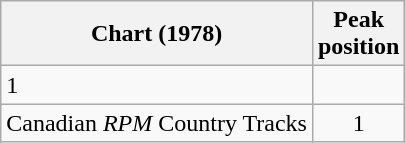<table class="wikitable sortable">
<tr>
<th align="left">Chart (1978)</th>
<th align="center">Peak<br>position</th>
</tr>
<tr>
<td>1</td>
</tr>
<tr>
<td align="left">Canadian <em>RPM</em> Country Tracks</td>
<td align="center">1</td>
</tr>
</table>
